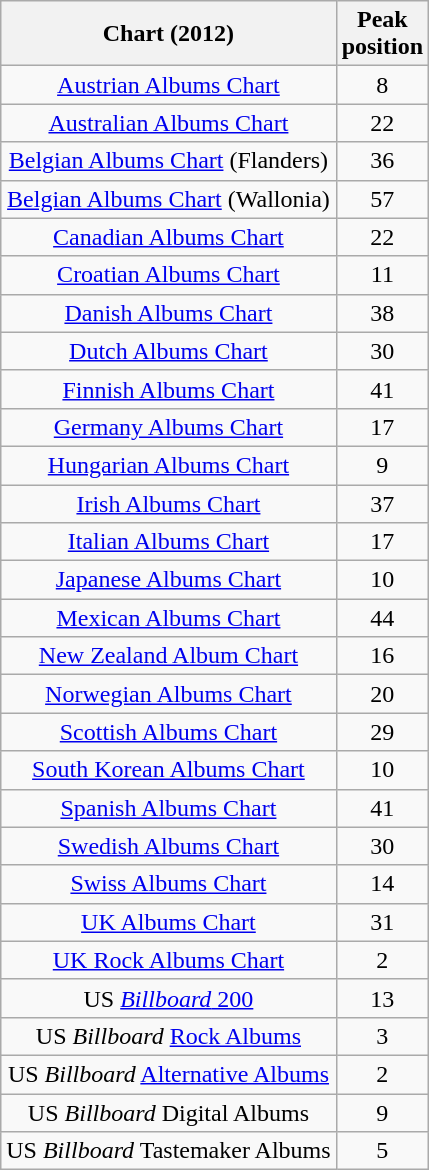<table class="wikitable plainrowheaders sortable" style="text-align:center">
<tr>
<th>Chart (2012)</th>
<th>Peak<br>position</th>
</tr>
<tr>
<td><a href='#'>Austrian Albums Chart</a></td>
<td style="text-align:center;">8</td>
</tr>
<tr>
<td><a href='#'>Australian Albums Chart</a></td>
<td style="text-align:center;">22</td>
</tr>
<tr>
<td><a href='#'>Belgian Albums Chart</a> (Flanders)</td>
<td style="text-align:center;">36</td>
</tr>
<tr>
<td><a href='#'>Belgian Albums Chart</a> (Wallonia)</td>
<td style="text-align:center;">57</td>
</tr>
<tr>
<td><a href='#'>Canadian Albums Chart</a></td>
<td style="text-align:center;">22</td>
</tr>
<tr>
<td><a href='#'>Croatian Albums Chart</a></td>
<td style="text-align:center;">11</td>
</tr>
<tr>
<td><a href='#'>Danish Albums Chart</a></td>
<td style="text-align:center;">38</td>
</tr>
<tr>
<td><a href='#'>Dutch Albums Chart</a></td>
<td style="text-align:center;">30</td>
</tr>
<tr>
<td><a href='#'>Finnish Albums Chart</a></td>
<td style="text-align:center;">41</td>
</tr>
<tr>
<td><a href='#'>Germany Albums Chart</a></td>
<td style="text-align:center;">17</td>
</tr>
<tr>
<td><a href='#'>Hungarian Albums Chart</a></td>
<td style="text-align:center;">9</td>
</tr>
<tr>
<td><a href='#'>Irish Albums Chart</a></td>
<td style="text-align:center;">37</td>
</tr>
<tr>
<td><a href='#'>Italian Albums Chart</a></td>
<td style="text-align:center;">17</td>
</tr>
<tr>
<td><a href='#'>Japanese Albums Chart</a></td>
<td style="text-align:center;">10</td>
</tr>
<tr>
<td><a href='#'>Mexican Albums Chart</a></td>
<td style="text-align:center;">44</td>
</tr>
<tr>
<td><a href='#'>New Zealand Album Chart</a></td>
<td style="text-align:center;">16</td>
</tr>
<tr>
<td><a href='#'>Norwegian Albums Chart</a></td>
<td style="text-align:center;">20</td>
</tr>
<tr>
<td><a href='#'>Scottish Albums Chart</a></td>
<td style="text-align:center;">29</td>
</tr>
<tr>
<td><a href='#'>South Korean Albums Chart</a></td>
<td style="text-align:center;">10</td>
</tr>
<tr>
<td><a href='#'>Spanish Albums Chart</a></td>
<td style="text-align:center;">41</td>
</tr>
<tr>
<td><a href='#'>Swedish Albums Chart</a></td>
<td style="text-align:center;">30</td>
</tr>
<tr>
<td><a href='#'>Swiss Albums Chart</a></td>
<td style="text-align:center;">14</td>
</tr>
<tr>
<td><a href='#'>UK Albums Chart</a></td>
<td style="text-align:center;">31</td>
</tr>
<tr>
<td><a href='#'>UK Rock Albums Chart</a></td>
<td style="text-align:center;">2</td>
</tr>
<tr>
<td>US <a href='#'><em>Billboard</em> 200</a></td>
<td style="text-align:center;">13</td>
</tr>
<tr>
<td>US <em>Billboard</em> <a href='#'>Rock Albums</a></td>
<td style="text-align:center;">3</td>
</tr>
<tr>
<td>US <em>Billboard</em> <a href='#'>Alternative Albums</a></td>
<td style="text-align:center;">2</td>
</tr>
<tr>
<td>US <em>Billboard</em> Digital Albums</td>
<td style="text-align:center;">9</td>
</tr>
<tr>
<td>US <em>Billboard</em> Tastemaker Albums</td>
<td style="text-align:center;">5</td>
</tr>
</table>
